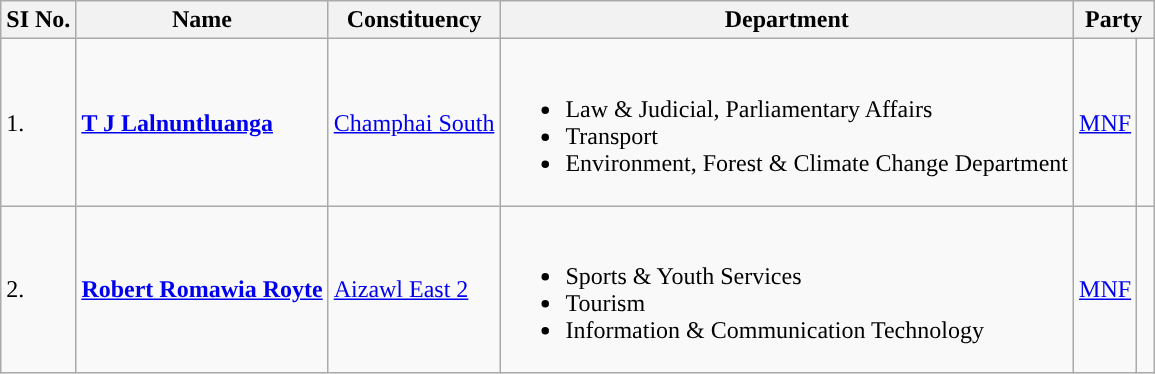<table class ="wikitable">
<tr>
<th>SI No.</th>
<th>Name</th>
<th>Constituency</th>
<th>Department</th>
<th colspan="2" scope="col">Party</th>
</tr>
<tr>
<td>1.</td>
<td><strong><a href='#'>T J Lalnuntluanga</a></strong></td>
<td><a href='#'>Champhai South</a></td>
<td><br><ul><li>Law & Judicial, Parliamentary Affairs</li><li>Transport</li><li>Environment, Forest & Climate Change Department</li></ul></td>
<td><a href='#'>MNF</a></td>
<td width="4px" style="background-color: "></td>
</tr>
<tr>
<td>2.</td>
<td><strong><a href='#'>Robert Romawia Royte</a></strong></td>
<td><a href='#'>Aizawl East 2</a></td>
<td><br><ul><li>Sports & Youth Services</li><li>Tourism</li><li>Information & Communication Technology</li></ul></td>
<td><a href='#'>MNF</a></td>
<td width="4px" style="background-color: "></td>
</tr>
</table>
